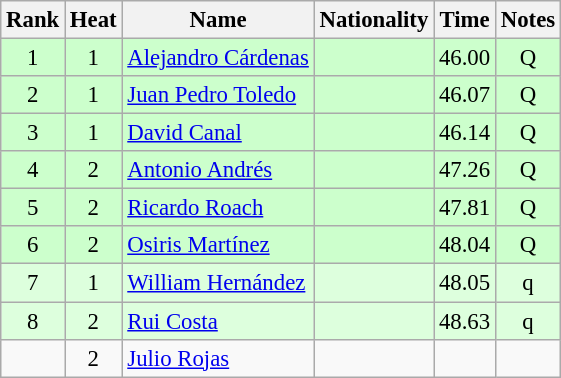<table class="wikitable sortable" style="text-align:center;font-size:95%">
<tr>
<th>Rank</th>
<th>Heat</th>
<th>Name</th>
<th>Nationality</th>
<th>Time</th>
<th>Notes</th>
</tr>
<tr bgcolor=ccffcc>
<td>1</td>
<td>1</td>
<td align=left><a href='#'>Alejandro Cárdenas</a></td>
<td align=left></td>
<td>46.00</td>
<td>Q</td>
</tr>
<tr bgcolor=ccffcc>
<td>2</td>
<td>1</td>
<td align=left><a href='#'>Juan Pedro Toledo</a></td>
<td align=left></td>
<td>46.07</td>
<td>Q</td>
</tr>
<tr bgcolor=ccffcc>
<td>3</td>
<td>1</td>
<td align=left><a href='#'>David Canal</a></td>
<td align=left></td>
<td>46.14</td>
<td>Q</td>
</tr>
<tr bgcolor=ccffcc>
<td>4</td>
<td>2</td>
<td align=left><a href='#'>Antonio Andrés</a></td>
<td align=left></td>
<td>47.26</td>
<td>Q</td>
</tr>
<tr bgcolor=ccffcc>
<td>5</td>
<td>2</td>
<td align=left><a href='#'>Ricardo Roach</a></td>
<td align=left></td>
<td>47.81</td>
<td>Q</td>
</tr>
<tr bgcolor=ccffcc>
<td>6</td>
<td>2</td>
<td align=left><a href='#'>Osiris Martínez</a></td>
<td align=left></td>
<td>48.04</td>
<td>Q</td>
</tr>
<tr bgcolor=ddffdd>
<td>7</td>
<td>1</td>
<td align=left><a href='#'>William Hernández</a></td>
<td align=left></td>
<td>48.05</td>
<td>q</td>
</tr>
<tr bgcolor=ddffdd>
<td>8</td>
<td>2</td>
<td align=left><a href='#'>Rui Costa</a></td>
<td align=left></td>
<td>48.63</td>
<td>q</td>
</tr>
<tr>
<td></td>
<td>2</td>
<td align=left><a href='#'>Julio Rojas</a></td>
<td align=left></td>
<td></td>
<td></td>
</tr>
</table>
